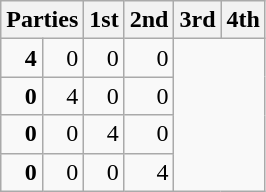<table class="wikitable" style="text-align:right;">
<tr>
<th colspan=2 style="text-align:left;">Parties</th>
<th>1st</th>
<th>2nd</th>
<th>3rd</th>
<th>4th</th>
</tr>
<tr>
<td><strong>4</strong></td>
<td>0</td>
<td>0</td>
<td>0</td>
</tr>
<tr>
<td><strong>0</strong></td>
<td>4</td>
<td>0</td>
<td>0</td>
</tr>
<tr>
<td><strong>0</strong></td>
<td>0</td>
<td>4</td>
<td>0</td>
</tr>
<tr>
<td><strong>0</strong></td>
<td>0</td>
<td>0</td>
<td>4</td>
</tr>
</table>
